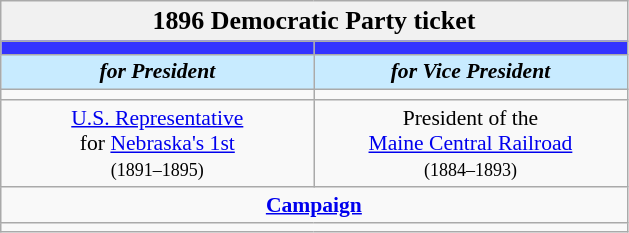<table class="wikitable" style="font-size:90%; text-align:center;">
<tr>
<td style="background:#f1f1f1;" colspan="30"><big><strong>1896 Democratic Party ticket</strong></big></td>
</tr>
<tr>
<th style="width:3em; font-size:135%; background:#3333FF; width:200px;"><a href='#'></a></th>
<th style="width:3em; font-size:135%; background:#3333FF; width:200px;"><a href='#'></a></th>
</tr>
<tr style="color:#000; font-size:100%; background:#C8EBFF;">
<td style="width:3em; width:200px;"><strong><em>for President</em></strong></td>
<td style="width:3em; width:200px;"><strong><em>for Vice President</em></strong></td>
</tr>
<tr>
<td></td>
<td></td>
</tr>
<tr>
<td><a href='#'>U.S. Representative</a><br>for <a href='#'>Nebraska's 1st</a><br><small>(1891–1895)</small></td>
<td>President of the<br><a href='#'>Maine Central Railroad</a><br><small>(1884–1893)</small></td>
</tr>
<tr>
<td colspan=2><a href='#'><strong>Campaign</strong></a></td>
</tr>
<tr>
<td colspan=2></td>
</tr>
</table>
